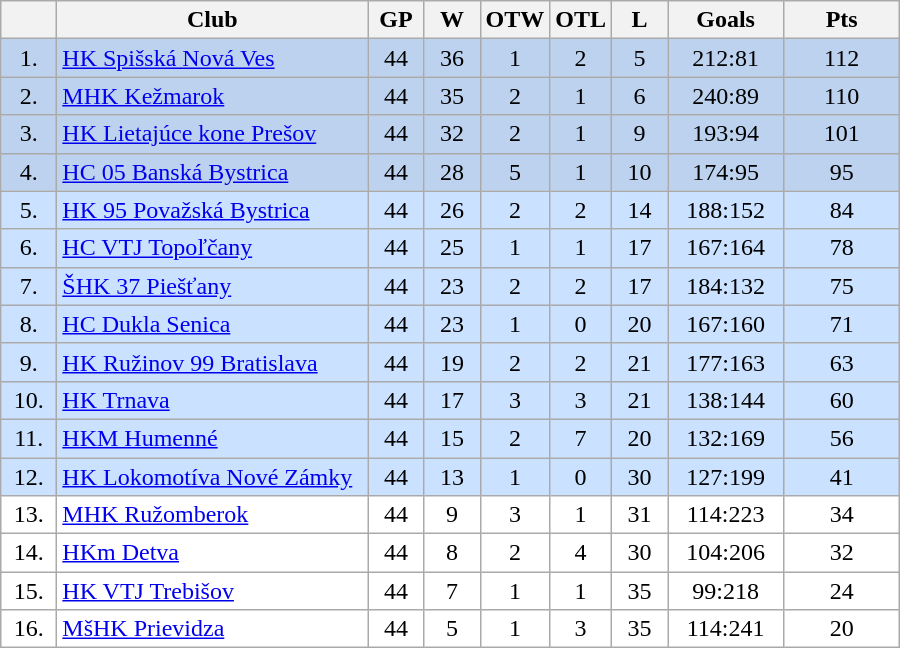<table class="wikitable">
<tr>
<th width="30"></th>
<th width="200">Club</th>
<th width="30">GP</th>
<th width="30">W</th>
<th width="30">OTW</th>
<th width="30">OTL</th>
<th width="30">L</th>
<th width="70">Goals</th>
<th width="70">Pts</th>
</tr>
<tr bgcolor="#BCD2EE" align="center">
<td>1.</td>
<td align="left"><a href='#'>HK Spišská Nová Ves</a></td>
<td>44</td>
<td>36</td>
<td>1</td>
<td>2</td>
<td>5</td>
<td>212:81</td>
<td>112</td>
</tr>
<tr bgcolor="#BCD2EE" align="center">
<td>2.</td>
<td align="left"><a href='#'>MHK Kežmarok</a></td>
<td>44</td>
<td>35</td>
<td>2</td>
<td>1</td>
<td>6</td>
<td>240:89</td>
<td>110</td>
</tr>
<tr bgcolor="#BCD2EE" align="center">
<td>3.</td>
<td align="left"><a href='#'>HK Lietajúce kone Prešov</a></td>
<td>44</td>
<td>32</td>
<td>2</td>
<td>1</td>
<td>9</td>
<td>193:94</td>
<td>101</td>
</tr>
<tr bgcolor="#BCD2EE" align="center">
<td>4.</td>
<td align="left"><a href='#'>HC 05 Banská Bystrica</a></td>
<td>44</td>
<td>28</td>
<td>5</td>
<td>1</td>
<td>10</td>
<td>174:95</td>
<td>95</td>
</tr>
<tr bgcolor="#CAE1FF" align="center">
<td>5.</td>
<td align="left"><a href='#'>HK 95 Považská Bystrica</a></td>
<td>44</td>
<td>26</td>
<td>2</td>
<td>2</td>
<td>14</td>
<td>188:152</td>
<td>84</td>
</tr>
<tr bgcolor="#CAE1FF" align="center">
<td>6.</td>
<td align="left"><a href='#'>HC VTJ Topoľčany</a></td>
<td>44</td>
<td>25</td>
<td>1</td>
<td>1</td>
<td>17</td>
<td>167:164</td>
<td>78</td>
</tr>
<tr bgcolor="#CAE1FF" align="center">
<td>7.</td>
<td align="left"><a href='#'>ŠHK 37 Piešťany</a></td>
<td>44</td>
<td>23</td>
<td>2</td>
<td>2</td>
<td>17</td>
<td>184:132</td>
<td>75</td>
</tr>
<tr bgcolor="#CAE1FF" align="center">
<td>8.</td>
<td align="left"><a href='#'>HC Dukla Senica</a></td>
<td>44</td>
<td>23</td>
<td>1</td>
<td>0</td>
<td>20</td>
<td>167:160</td>
<td>71</td>
</tr>
<tr bgcolor="#CAE1FF" align="center">
<td>9.</td>
<td align="left"><a href='#'>HK Ružinov 99 Bratislava</a></td>
<td>44</td>
<td>19</td>
<td>2</td>
<td>2</td>
<td>21</td>
<td>177:163</td>
<td>63</td>
</tr>
<tr bgcolor="#CAE1FF" align="center">
<td>10.</td>
<td align="left"><a href='#'>HK Trnava</a></td>
<td>44</td>
<td>17</td>
<td>3</td>
<td>3</td>
<td>21</td>
<td>138:144</td>
<td>60</td>
</tr>
<tr bgcolor="#CAE1FF" align="center">
<td>11.</td>
<td align="left"><a href='#'>HKM Humenné</a></td>
<td>44</td>
<td>15</td>
<td>2</td>
<td>7</td>
<td>20</td>
<td>132:169</td>
<td>56</td>
</tr>
<tr bgcolor="#CAE1FF" align="center">
<td>12.</td>
<td align="left"><a href='#'>HK Lokomotíva Nové Zámky</a></td>
<td>44</td>
<td>13</td>
<td>1</td>
<td>0</td>
<td>30</td>
<td>127:199</td>
<td>41</td>
</tr>
<tr bgcolor="#FFFFFF" align="center">
<td>13.</td>
<td align="left"><a href='#'>MHK Ružomberok</a></td>
<td>44</td>
<td>9</td>
<td>3</td>
<td>1</td>
<td>31</td>
<td>114:223</td>
<td>34</td>
</tr>
<tr bgcolor="#FFFFFF" align="center">
<td>14.</td>
<td align="left"><a href='#'>HKm Detva</a></td>
<td>44</td>
<td>8</td>
<td>2</td>
<td>4</td>
<td>30</td>
<td>104:206</td>
<td>32</td>
</tr>
<tr bgcolor="#FFFFFF" align="center">
<td>15.</td>
<td align="left"><a href='#'>HK VTJ Trebišov</a></td>
<td>44</td>
<td>7</td>
<td>1</td>
<td>1</td>
<td>35</td>
<td>99:218</td>
<td>24</td>
</tr>
<tr bgcolor="#FFFFFF" align="center">
<td>16.</td>
<td align="left"><a href='#'>MšHK Prievidza</a></td>
<td>44</td>
<td>5</td>
<td>1</td>
<td>3</td>
<td>35</td>
<td>114:241</td>
<td>20</td>
</tr>
</table>
